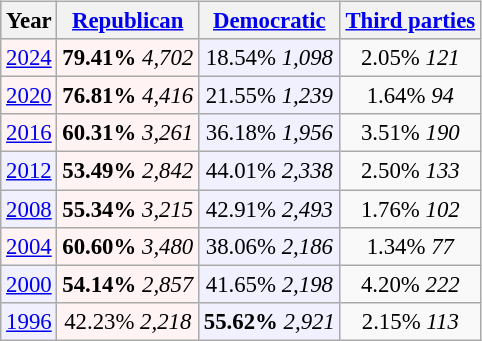<table class="wikitable" style="float:right; font-size:95%;">
<tr bgcolor=lightgrey>
<th>Year</th>
<th><a href='#'>Republican</a></th>
<th><a href='#'>Democratic</a></th>
<th><a href='#'>Third parties</a></th>
</tr>
<tr>
<td align="center" bgcolor="#fff3f3"><a href='#'>2024</a></td>
<td align="center" bgcolor="#fff3f3"><strong>79.41%</strong> <em>4,702</em></td>
<td align="center" bgcolor="#f0f0ff">18.54% <em>1,098</em></td>
<td align="center">2.05% <em>121</em></td>
</tr>
<tr>
<td align="center" bgcolor="#fff3f3"><a href='#'>2020</a></td>
<td align="center" bgcolor="#fff3f3"><strong>76.81%</strong> <em>4,416</em></td>
<td align="center" bgcolor="#f0f0ff">21.55% <em>1,239</em></td>
<td align="center">1.64% <em>94</em></td>
</tr>
<tr>
<td align="center" bgcolor="#fff3f3"><a href='#'>2016</a></td>
<td align="center" bgcolor="#fff3f3"><strong>60.31%</strong> <em>3,261</em></td>
<td align="center" bgcolor="#f0f0ff">36.18% <em>1,956</em></td>
<td align="center">3.51% <em>190</em></td>
</tr>
<tr>
<td align="center" bgcolor="#f0f0ff"><a href='#'>2012</a></td>
<td align="center" bgcolor="#fff3f3"><strong>53.49%</strong> <em>2,842</em></td>
<td align="center" bgcolor="#f0f0ff">44.01% <em>2,338</em></td>
<td align="center">2.50% <em>133</em></td>
</tr>
<tr>
<td align="center" bgcolor="#f0f0ff"><a href='#'>2008</a></td>
<td align="center" bgcolor="#fff3f3"><strong>55.34%</strong> <em>3,215</em></td>
<td align="center" bgcolor="#f0f0ff">42.91% <em>2,493</em></td>
<td align="center">1.76% <em>102</em></td>
</tr>
<tr>
<td align="center" bgcolor="#fff3f3"><a href='#'>2004</a></td>
<td align="center" bgcolor="#fff3f3"><strong>60.60%</strong> <em>3,480</em></td>
<td align="center" bgcolor="#f0f0ff">38.06% <em>2,186</em></td>
<td align="center">1.34% <em>77</em></td>
</tr>
<tr>
<td align="center" bgcolor="#f0f0ff"><a href='#'>2000</a></td>
<td align="center" bgcolor="#fff3f3"><strong>54.14%</strong> <em>2,857</em></td>
<td align="center" bgcolor="#f0f0ff">41.65% <em>2,198</em></td>
<td align="center">4.20% <em>222</em></td>
</tr>
<tr>
<td align="center" bgcolor="#f0f0ff"><a href='#'>1996</a></td>
<td align="center" bgcolor="#fff3f3">42.23% <em>2,218</em></td>
<td align="center" bgcolor="#f0f0ff"><strong>55.62%</strong> <em>2,921</em></td>
<td align="center">2.15% <em>113</em></td>
</tr>
</table>
